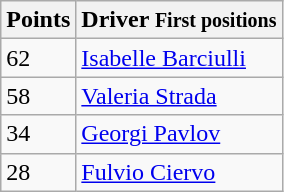<table class="wikitable">
<tr>
<th>Points</th>
<th>Driver	<small>First positions</small></th>
</tr>
<tr>
<td>62</td>
<td> <a href='#'>Isabelle Barciulli</a></td>
</tr>
<tr>
<td>58</td>
<td> <a href='#'>Valeria Strada</a></td>
</tr>
<tr>
<td>34</td>
<td> <a href='#'>Georgi Pavlov</a></td>
</tr>
<tr>
<td>28</td>
<td> <a href='#'>Fulvio Ciervo</a></td>
</tr>
</table>
